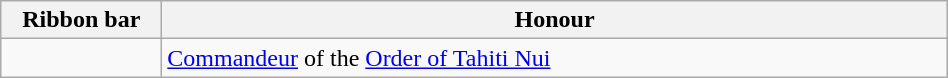<table class="wikitable"  style="width: 50%">
<tr>
<th style="width:100px;">Ribbon bar</th>
<th>Honour</th>
</tr>
<tr>
<td></td>
<td><a href='#'>Commandeur</a> of the <a href='#'>Order of Tahiti Nui</a></td>
</tr>
</table>
